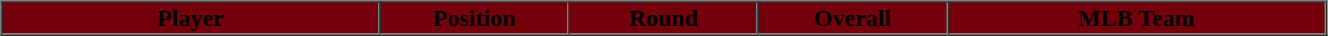<table cellpadding="1" border="1" cellspacing="0" width="70%">
<tr>
<th bgcolor="#73000A" width="20%"><span>Player</span></th>
<th bgcolor="#73000A" width="10%"><span>Position</span></th>
<th bgcolor="#73000A" width="10%"><span>Round</span></th>
<th bgcolor="#73000A" width="10%"><span>Overall</span></th>
<th bgcolor="#73000A" width="20%"><span>MLB Team</span></th>
</tr>
</table>
